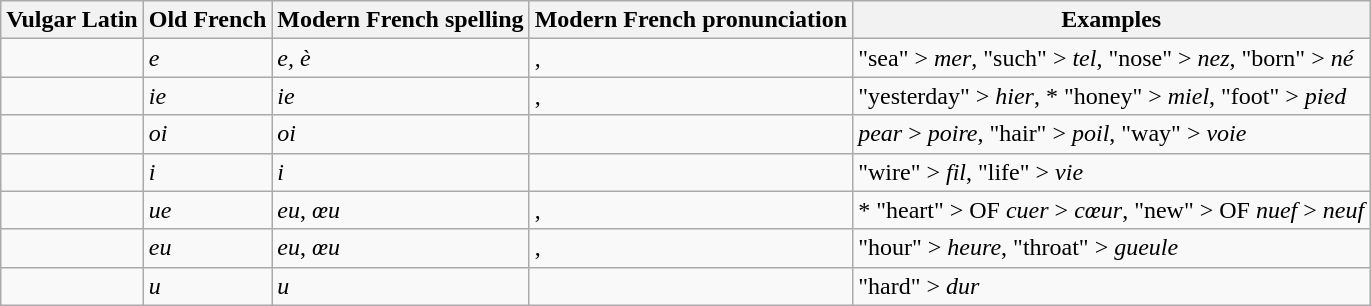<table class="wikitable">
<tr>
<th>Vulgar Latin</th>
<th>Old French</th>
<th>Modern French spelling</th>
<th>Modern French pronunciation</th>
<th>Examples</th>
</tr>
<tr>
<td></td>
<td><em>e</em></td>
<td><em>e, è</em></td>
<td>, </td>
<td> "sea" > <em>mer</em>,  "such" > <em>tel</em>,  "nose" > <em>nez</em>,  "born" > <em>né</em></td>
</tr>
<tr>
<td></td>
<td><em>ie</em></td>
<td><em>ie</em></td>
<td>, </td>
<td> "yesterday" > <em>hier</em>, * "honey" > <em>miel</em>,  "foot" > <em>pied</em></td>
</tr>
<tr>
<td></td>
<td><em>oi</em></td>
<td><em>oi</em></td>
<td></td>
<td> <em>pear</em> > <em>poire</em>,  "hair" > <em>poil</em>,  "way" > <em>voie</em></td>
</tr>
<tr>
<td></td>
<td><em>i</em></td>
<td><em>i</em></td>
<td></td>
<td> "wire" > <em>fil</em>,  "life" > <em>vie</em></td>
</tr>
<tr>
<td></td>
<td><em>ue</em></td>
<td><em>eu</em>, <em>œu</em></td>
<td>, </td>
<td>* "heart" > OF <em>cuer</em> > <em>cœur</em>,  "new" > OF <em>nuef</em> > <em>neuf</em></td>
</tr>
<tr>
<td></td>
<td><em>eu</em></td>
<td><em>eu</em>, <em>œu</em></td>
<td>, </td>
<td> "hour" > <em>heure</em>,  "throat" > <em>gueule</em></td>
</tr>
<tr>
<td></td>
<td><em>u</em></td>
<td><em>u</em></td>
<td></td>
<td> "hard" > <em>dur</em></td>
</tr>
</table>
